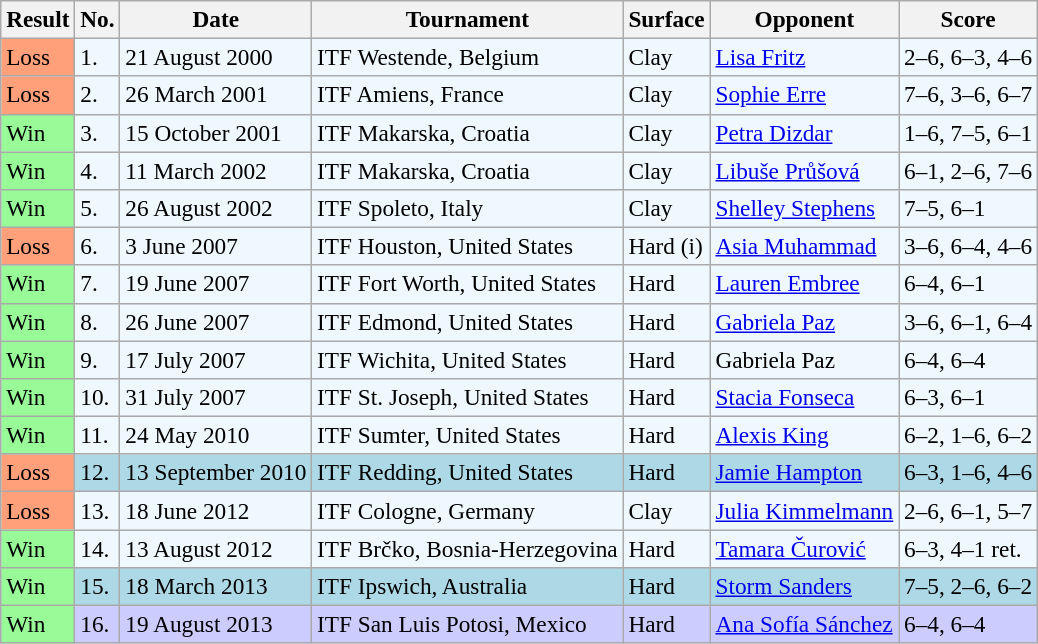<table class="sortable wikitable" style="font-size:97%;">
<tr>
<th>Result</th>
<th>No.</th>
<th>Date</th>
<th>Tournament</th>
<th>Surface</th>
<th>Opponent</th>
<th class="unsortable">Score</th>
</tr>
<tr style="background:#f0f8ff;">
<td style="background:#ffa07a;">Loss</td>
<td>1.</td>
<td>21 August 2000</td>
<td>ITF Westende, Belgium</td>
<td>Clay</td>
<td> <a href='#'>Lisa Fritz</a></td>
<td>2–6, 6–3, 4–6</td>
</tr>
<tr style="background:#f0f8ff;">
<td style="background:#ffa07a;">Loss</td>
<td>2.</td>
<td>26 March 2001</td>
<td>ITF Amiens, France</td>
<td>Clay</td>
<td> <a href='#'>Sophie Erre</a></td>
<td>7–6, 3–6, 6–7</td>
</tr>
<tr style="background:#f0f8ff;">
<td style="background:#98fb98;">Win</td>
<td>3.</td>
<td>15 October 2001</td>
<td>ITF Makarska, Croatia</td>
<td>Clay</td>
<td> <a href='#'>Petra Dizdar</a></td>
<td>1–6, 7–5, 6–1</td>
</tr>
<tr style="background:#f0f8ff;">
<td style="background:#98fb98;">Win</td>
<td>4.</td>
<td>11 March 2002</td>
<td>ITF Makarska, Croatia</td>
<td>Clay</td>
<td> <a href='#'>Libuše Průšová</a></td>
<td>6–1, 2–6, 7–6</td>
</tr>
<tr style="background:#f0f8ff;">
<td style="background:#98fb98;">Win</td>
<td>5.</td>
<td>26 August 2002</td>
<td>ITF Spoleto, Italy</td>
<td>Clay</td>
<td> <a href='#'>Shelley Stephens</a></td>
<td>7–5, 6–1</td>
</tr>
<tr style="background:#f0f8ff;">
<td style="background:#ffa07a;">Loss</td>
<td>6.</td>
<td>3 June 2007</td>
<td>ITF Houston, United States</td>
<td>Hard (i)</td>
<td> <a href='#'>Asia Muhammad</a></td>
<td>3–6, 6–4, 4–6</td>
</tr>
<tr style="background:#f0f8ff;">
<td style="background:#98fb98;">Win</td>
<td>7.</td>
<td>19 June 2007</td>
<td>ITF Fort Worth, United States</td>
<td>Hard</td>
<td> <a href='#'>Lauren Embree</a></td>
<td>6–4, 6–1</td>
</tr>
<tr style="background:#f0f8ff;">
<td style="background:#98fb98;">Win</td>
<td>8.</td>
<td>26 June 2007</td>
<td>ITF Edmond, United States</td>
<td>Hard</td>
<td> <a href='#'>Gabriela Paz</a></td>
<td>3–6, 6–1, 6–4</td>
</tr>
<tr style="background:#f0f8ff;">
<td style="background:#98fb98;">Win</td>
<td>9.</td>
<td>17 July 2007</td>
<td>ITF Wichita, United States</td>
<td>Hard</td>
<td> Gabriela Paz</td>
<td>6–4, 6–4</td>
</tr>
<tr style="background:#f0f8ff;">
<td style="background:#98fb98;">Win</td>
<td>10.</td>
<td>31 July 2007</td>
<td>ITF St. Joseph, United States</td>
<td>Hard</td>
<td> <a href='#'>Stacia Fonseca</a></td>
<td>6–3, 6–1</td>
</tr>
<tr style="background:#f0f8ff;">
<td style="background:#98fb98;">Win</td>
<td>11.</td>
<td>24 May 2010</td>
<td>ITF Sumter, United States</td>
<td>Hard</td>
<td> <a href='#'>Alexis King</a></td>
<td>6–2, 1–6, 6–2</td>
</tr>
<tr style="background:lightblue;">
<td style="background:#ffa07a;">Loss</td>
<td>12.</td>
<td>13 September 2010</td>
<td>ITF Redding, United States</td>
<td>Hard</td>
<td> <a href='#'>Jamie Hampton</a></td>
<td>6–3, 1–6, 4–6</td>
</tr>
<tr style="background:#f0f8ff;">
<td style="background:#ffa07a;">Loss</td>
<td>13.</td>
<td>18 June 2012</td>
<td>ITF Cologne, Germany</td>
<td>Clay</td>
<td> <a href='#'>Julia Kimmelmann</a></td>
<td>2–6, 6–1, 5–7</td>
</tr>
<tr style="background:#f0f8ff;">
<td style="background:#98fb98;">Win</td>
<td>14.</td>
<td>13 August 2012</td>
<td>ITF Brčko, Bosnia-Herzegovina</td>
<td>Hard</td>
<td> <a href='#'>Tamara Čurović</a></td>
<td>6–3, 4–1 ret.</td>
</tr>
<tr style="background:lightblue;">
<td style="background:#98fb98;">Win</td>
<td>15.</td>
<td>18 March 2013</td>
<td>ITF Ipswich, Australia</td>
<td>Hard</td>
<td> <a href='#'>Storm Sanders</a></td>
<td>7–5, 2–6, 6–2</td>
</tr>
<tr style="background:#ccccff;">
<td style="background:#98fb98;">Win</td>
<td>16.</td>
<td>19 August 2013</td>
<td>ITF San Luis Potosi, Mexico</td>
<td>Hard</td>
<td> <a href='#'>Ana Sofía Sánchez</a></td>
<td>6–4, 6–4</td>
</tr>
</table>
